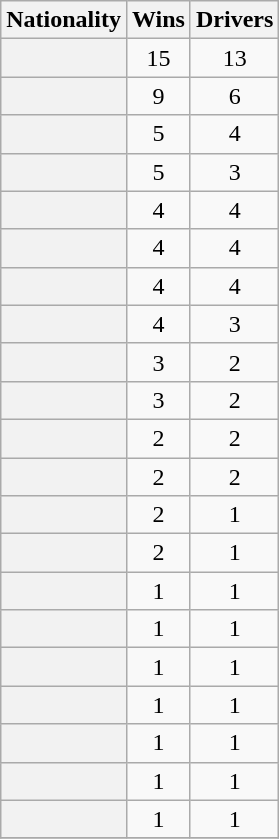<table class="sortable wikitable plainrowheaders" style="text-align:center">
<tr>
<th scope=col>Nationality</th>
<th scope=col data-sort-type=number>Wins</th>
<th scope=col data-sort-type=number>Drivers</th>
</tr>
<tr>
<th scope=row></th>
<td>15</td>
<td>13</td>
</tr>
<tr>
<th scope=row></th>
<td>9</td>
<td>6</td>
</tr>
<tr>
<th scope=row></th>
<td>5</td>
<td>4</td>
</tr>
<tr>
<th scope=row></th>
<td>5</td>
<td>3</td>
</tr>
<tr>
<th scope=row></th>
<td>4</td>
<td>4</td>
</tr>
<tr>
<th scope=row></th>
<td>4</td>
<td>4</td>
</tr>
<tr>
<th scope=row></th>
<td>4</td>
<td>4</td>
</tr>
<tr>
<th scope=row></th>
<td>4</td>
<td>3</td>
</tr>
<tr>
<th scope=row></th>
<td>3</td>
<td>2</td>
</tr>
<tr>
<th scope=row></th>
<td>3</td>
<td>2</td>
</tr>
<tr>
<th scope=row></th>
<td>2</td>
<td>2</td>
</tr>
<tr>
<th scope=row></th>
<td>2</td>
<td>2</td>
</tr>
<tr>
<th scope=row></th>
<td>2</td>
<td>1</td>
</tr>
<tr>
<th scope=row></th>
<td>2</td>
<td>1</td>
</tr>
<tr>
<th scope=row></th>
<td>1</td>
<td>1</td>
</tr>
<tr>
<th scope=row></th>
<td>1</td>
<td>1</td>
</tr>
<tr>
<th scope=row></th>
<td>1</td>
<td>1</td>
</tr>
<tr>
<th scope=row></th>
<td>1</td>
<td>1</td>
</tr>
<tr>
<th scope=row></th>
<td>1</td>
<td>1</td>
</tr>
<tr>
<th scope=row></th>
<td>1</td>
<td>1</td>
</tr>
<tr>
<th scope=row></th>
<td>1</td>
<td>1</td>
</tr>
<tr>
</tr>
</table>
